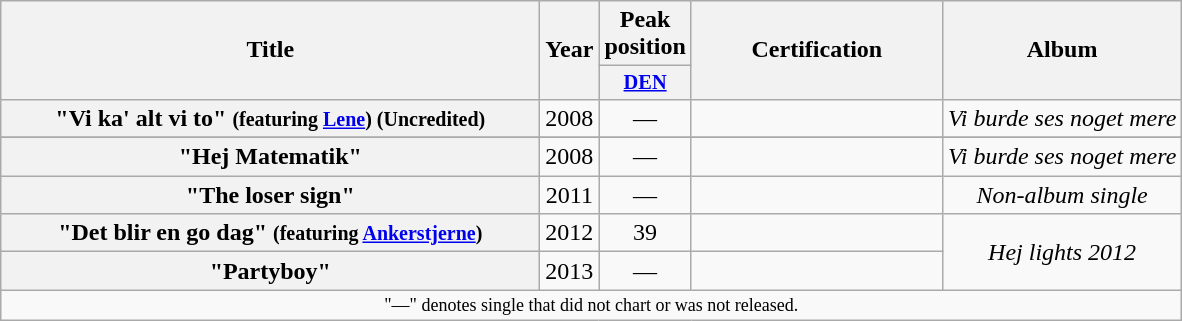<table class="wikitable plainrowheaders" style="text-align:center;">
<tr>
<th scope="col" rowspan="2" style="width:22em;">Title</th>
<th scope="col" rowspan="2">Year</th>
<th scope="col" colspan="1">Peak <br>position</th>
<th scope="col" rowspan="2" style="width:10em;">Certification</th>
<th scope="col" rowspan="2">Album</th>
</tr>
<tr>
<th scope="col" style="width:3em;font-size:85%;"><a href='#'>DEN</a><br></th>
</tr>
<tr>
<th scope="row">"Vi ka' alt vi to" <small>(featuring <a href='#'>Lene</a>) (Uncredited)</small></th>
<td rowspan="1">2008</td>
<td>—</td>
<td></td>
<td><em>Vi burde ses noget mere</em></td>
</tr>
<tr>
</tr>
<tr>
<th scope="row">"Hej Matematik"</th>
<td rowspan="1">2008</td>
<td>—</td>
<td></td>
<td><em>Vi burde ses noget mere</em></td>
</tr>
<tr>
<th scope="row">"The loser sign"</th>
<td rowspan="1">2011</td>
<td>—</td>
<td></td>
<td><em>Non-album single</em></td>
</tr>
<tr>
<th scope="row">"Det blir en go dag" <small>(featuring <a href='#'>Ankerstjerne</a>)</small></th>
<td rowspan="1">2012</td>
<td>39</td>
<td></td>
<td rowspan="2"><em>Hej lights 2012</em></td>
</tr>
<tr>
<th scope="row">"Partyboy"</th>
<td rowspan="1">2013</td>
<td>—</td>
<td></td>
</tr>
<tr>
<td colspan="7" style="font-size:9pt;text-align:center;">"—" denotes single that did not chart or was not released.</td>
</tr>
</table>
